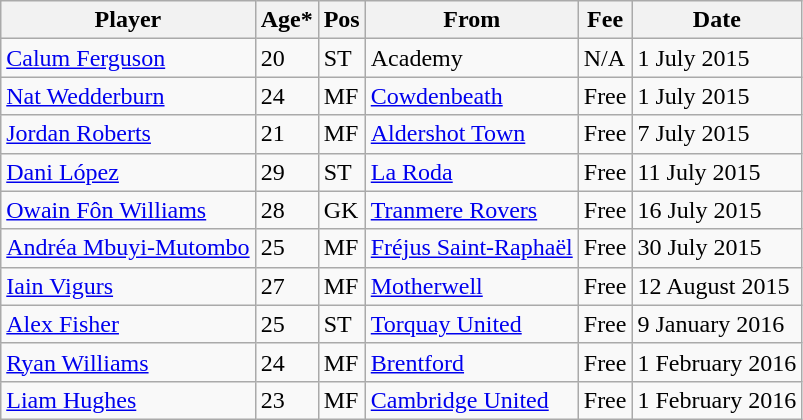<table class="wikitable">
<tr>
<th>Player</th>
<th>Age*</th>
<th>Pos</th>
<th>From</th>
<th>Fee</th>
<th>Date</th>
</tr>
<tr>
<td> <a href='#'>Calum Ferguson</a></td>
<td>20</td>
<td>ST</td>
<td>Academy</td>
<td>N/A</td>
<td>1 July 2015</td>
</tr>
<tr>
<td> <a href='#'>Nat Wedderburn</a></td>
<td>24</td>
<td>MF</td>
<td> <a href='#'>Cowdenbeath</a></td>
<td>Free</td>
<td>1 July 2015</td>
</tr>
<tr>
<td> <a href='#'>Jordan Roberts</a></td>
<td>21</td>
<td>MF</td>
<td> <a href='#'>Aldershot Town</a></td>
<td>Free</td>
<td>7 July 2015</td>
</tr>
<tr>
<td> <a href='#'>Dani López</a></td>
<td>29</td>
<td>ST</td>
<td> <a href='#'>La Roda</a></td>
<td>Free</td>
<td>11 July 2015</td>
</tr>
<tr>
<td> <a href='#'>Owain Fôn Williams</a></td>
<td>28</td>
<td>GK</td>
<td> <a href='#'>Tranmere Rovers</a></td>
<td>Free</td>
<td>16 July 2015</td>
</tr>
<tr>
<td> <a href='#'>Andréa Mbuyi-Mutombo</a></td>
<td>25</td>
<td>MF</td>
<td> <a href='#'>Fréjus Saint-Raphaël</a></td>
<td>Free</td>
<td>30 July 2015</td>
</tr>
<tr>
<td> <a href='#'>Iain Vigurs</a></td>
<td>27</td>
<td>MF</td>
<td> <a href='#'>Motherwell</a></td>
<td>Free</td>
<td>12 August 2015</td>
</tr>
<tr>
<td> <a href='#'>Alex Fisher</a></td>
<td>25</td>
<td>ST</td>
<td> <a href='#'>Torquay United</a></td>
<td>Free</td>
<td>9 January 2016</td>
</tr>
<tr>
<td> <a href='#'>Ryan Williams</a></td>
<td>24</td>
<td>MF</td>
<td> <a href='#'>Brentford</a></td>
<td>Free</td>
<td>1 February 2016</td>
</tr>
<tr>
<td> <a href='#'>Liam Hughes</a></td>
<td>23</td>
<td>MF</td>
<td> <a href='#'>Cambridge United</a></td>
<td>Free</td>
<td>1 February 2016</td>
</tr>
</table>
